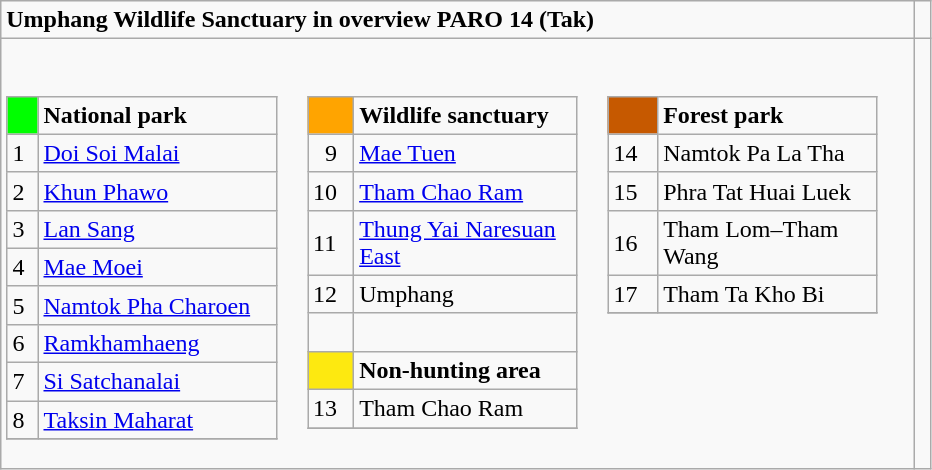<table role="presentation" class="wikitable mw-collapsible mw-collapsed">
<tr>
<td><strong>Umphang Wildlife Sanctuary in overview PARO 14 (Tak)</strong></td>
<td> </td>
</tr>
<tr>
<td><br><table class= "wikitable" style= "width:30%; display:inline-table;">
<tr>
<td style="width:3%; background:#00FF00;"> </td>
<td style="width:27%;"><strong>National park</strong></td>
</tr>
<tr>
<td>1</td>
<td><a href='#'>Doi Soi Malai</a></td>
</tr>
<tr>
<td>2</td>
<td><a href='#'>Khun Phawo</a></td>
</tr>
<tr>
<td>3</td>
<td><a href='#'>Lan Sang</a></td>
</tr>
<tr>
<td>4</td>
<td><a href='#'>Mae Moei</a></td>
</tr>
<tr>
<td>5</td>
<td><a href='#'>Namtok Pha Charoen</a></td>
</tr>
<tr>
<td>6</td>
<td><a href='#'>Ramkhamhaeng</a></td>
</tr>
<tr>
<td>7</td>
<td><a href='#'>Si Satchanalai</a></td>
</tr>
<tr>
<td>8</td>
<td><a href='#'>Taksin Maharat</a></td>
</tr>
<tr>
</tr>
</table>
<table class= "wikitable" style= "width:30%; display:inline-table;">
<tr>
<td style="background:#FFA400;"> </td>
<td><strong>Wildlife sanctuary</strong></td>
</tr>
<tr>
<td>  9</td>
<td><a href='#'>Mae Tuen</a></td>
</tr>
<tr>
<td>10</td>
<td><a href='#'>Tham Chao Ram</a></td>
</tr>
<tr>
<td>11</td>
<td><a href='#'>Thung Yai Naresuan East</a></td>
</tr>
<tr>
<td>12</td>
<td>Umphang</td>
</tr>
<tr>
<td>  </td>
</tr>
<tr>
<td style="width:3%; background:#FDE910;"> </td>
<td style="width:30%;"><strong>Non-hunting area</strong></td>
</tr>
<tr>
<td>13</td>
<td>Tham Chao Ram</td>
</tr>
<tr>
</tr>
</table>
<table class= "wikitable" style= "width:30%; display:inline-table;">
<tr>
<td style="width:3%; background:#C65900;"> </td>
<td style="width:27%;"><strong>Forest park</strong></td>
</tr>
<tr>
<td>14</td>
<td>Namtok Pa La Tha</td>
</tr>
<tr>
<td>15</td>
<td>Phra Tat Huai Luek</td>
</tr>
<tr>
<td>16</td>
<td>Tham Lom–Tham Wang</td>
</tr>
<tr>
<td>17</td>
<td>Tham Ta Kho Bi</td>
</tr>
<tr>
</tr>
</table>
</td>
</tr>
</table>
